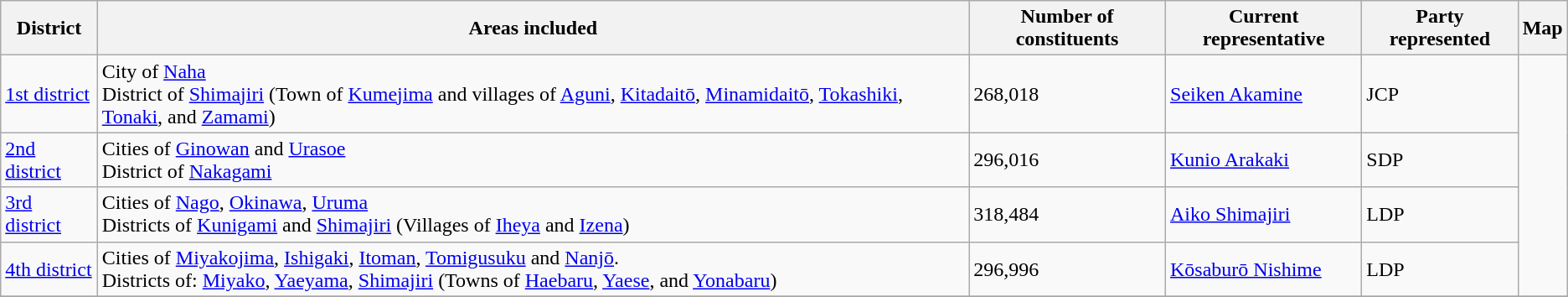<table class="wikitable">
<tr>
<th>District</th>
<th>Areas included</th>
<th>Number of constituents</th>
<th>Current representative</th>
<th>Party represented</th>
<th>Map</th>
</tr>
<tr>
<td><a href='#'>1st district</a></td>
<td>City of <a href='#'>Naha</a><br>District of <a href='#'>Shimajiri</a> (Town of <a href='#'>Kumejima</a> and villages of <a href='#'>Aguni</a>, <a href='#'>Kitadaitō</a>, <a href='#'>Minamidaitō</a>, <a href='#'>Tokashiki</a>, <a href='#'>Tonaki</a>, and <a href='#'>Zamami</a>)</td>
<td>268,018</td>
<td><a href='#'>Seiken Akamine</a></td>
<td>JCP</td>
<td rowspan=4></td>
</tr>
<tr>
<td><a href='#'>2nd district</a></td>
<td>Cities of <a href='#'>Ginowan</a> and <a href='#'>Urasoe</a><br>District of <a href='#'>Nakagami</a></td>
<td>296,016</td>
<td><a href='#'>Kunio Arakaki</a></td>
<td>SDP</td>
</tr>
<tr>
<td><a href='#'>3rd district</a></td>
<td>Cities of <a href='#'>Nago</a>, <a href='#'>Okinawa</a>, <a href='#'>Uruma</a><br>Districts of <a href='#'>Kunigami</a> and <a href='#'>Shimajiri</a> (Villages of <a href='#'>Iheya</a> and <a href='#'>Izena</a>)</td>
<td>318,484</td>
<td><a href='#'>Aiko Shimajiri</a></td>
<td>LDP</td>
</tr>
<tr>
<td><a href='#'>4th district</a></td>
<td>Cities of <a href='#'>Miyakojima</a>, <a href='#'>Ishigaki</a>, <a href='#'>Itoman</a>, <a href='#'>Tomigusuku</a> and <a href='#'>Nanjō</a>.<br>Districts of: <a href='#'>Miyako</a>, <a href='#'>Yaeyama</a>, <a href='#'>Shimajiri</a> (Towns of <a href='#'>Haebaru</a>, <a href='#'>Yaese</a>, and <a href='#'>Yonabaru</a>)</td>
<td>296,996</td>
<td><a href='#'>Kōsaburō Nishime</a></td>
<td>LDP</td>
</tr>
<tr>
</tr>
</table>
